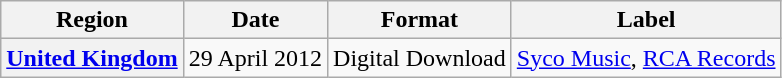<table class="wikitable plainrowheaders">
<tr>
<th>Region</th>
<th>Date</th>
<th>Format</th>
<th>Label</th>
</tr>
<tr>
<th scope="row"><a href='#'>United Kingdom</a></th>
<td>29 April 2012</td>
<td>Digital Download</td>
<td><a href='#'>Syco Music</a>, <a href='#'>RCA Records</a></td>
</tr>
</table>
